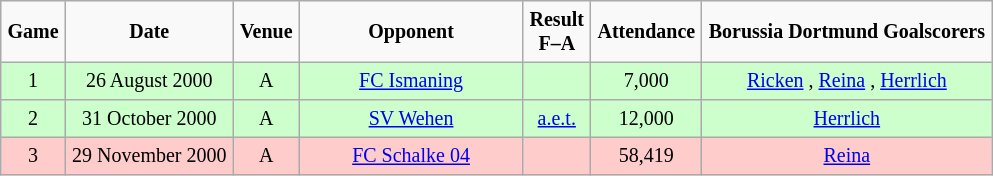<table border="2" cellpadding="4" cellspacing="0" style="text-align:center; background: #f9f9f9; border: 1px #aaa solid; border-collapse: collapse; font-size: smaller;">
<tr>
<th>Game</th>
<th>Date</th>
<th>Venue</th>
<th width="140px">Opponent</th>
<th>Result<br>F–A</th>
<th>Attendance</th>
<th>Borussia Dortmund Goalscorers</th>
</tr>
<tr bgcolor="#CCFFCC">
<td>1</td>
<td>26 August 2000</td>
<td>A</td>
<td><a href='#'>FC Ismaning</a></td>
<td></td>
<td>7,000</td>
<td><a href='#'>Ricken</a> , <a href='#'>Reina</a> , <a href='#'>Herrlich</a> </td>
</tr>
<tr bgcolor="#CCFFCC">
<td>2</td>
<td>31 October 2000</td>
<td>A</td>
<td><a href='#'>SV Wehen</a></td>
<td> <a href='#'>a.e.t.</a></td>
<td>12,000</td>
<td><a href='#'>Herrlich</a> </td>
</tr>
<tr bgcolor="#FFCCCC">
<td>3</td>
<td>29 November 2000</td>
<td>A</td>
<td><a href='#'>FC Schalke 04</a></td>
<td></td>
<td>58,419</td>
<td><a href='#'>Reina</a> </td>
</tr>
</table>
